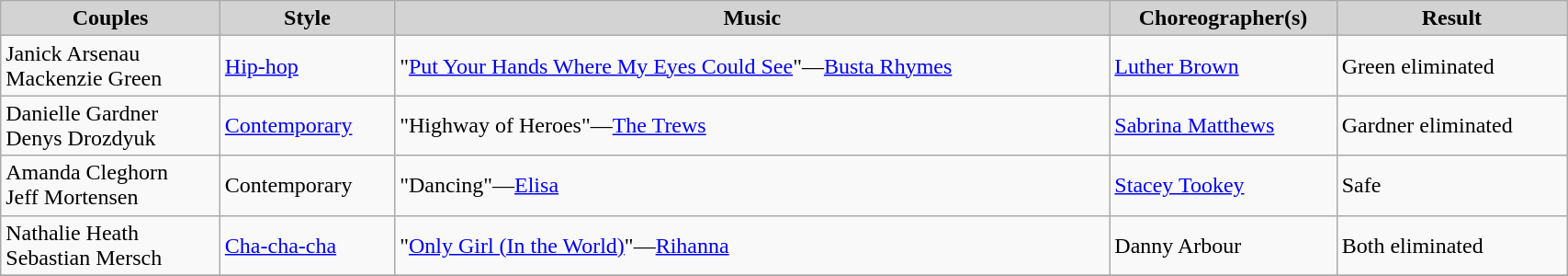<table class="wikitable" width="90%">
<tr bgcolor="lightgrey">
<td align="center"><strong>Couples</strong></td>
<td align="center"><strong>Style</strong></td>
<td align="center"><strong>Music</strong></td>
<td align="center"><strong>Choreographer(s)</strong></td>
<td align="center"><strong>Result</strong></td>
</tr>
<tr>
<td>Janick Arsenau<br>Mackenzie Green</td>
<td><a href='#'>Hip-hop</a></td>
<td>"<a href='#'>Put Your Hands Where My Eyes Could See</a>"—<a href='#'>Busta Rhymes</a></td>
<td><a href='#'>Luther Brown</a></td>
<td>Green eliminated</td>
</tr>
<tr>
<td>Danielle Gardner<br>Denys Drozdyuk</td>
<td><a href='#'>Contemporary</a></td>
<td>"Highway of Heroes"—<a href='#'>The Trews</a></td>
<td><a href='#'>Sabrina Matthews</a></td>
<td>Gardner eliminated</td>
</tr>
<tr>
<td>Amanda Cleghorn<br>Jeff Mortensen</td>
<td>Contemporary</td>
<td>"Dancing"—<a href='#'>Elisa</a></td>
<td><a href='#'>Stacey Tookey</a></td>
<td>Safe</td>
</tr>
<tr>
<td>Nathalie Heath<br>Sebastian Mersch</td>
<td><a href='#'>Cha-cha-cha</a></td>
<td>"<a href='#'>Only Girl (In the World)</a>"—<a href='#'>Rihanna</a></td>
<td>Danny Arbour</td>
<td>Both eliminated</td>
</tr>
<tr>
</tr>
</table>
